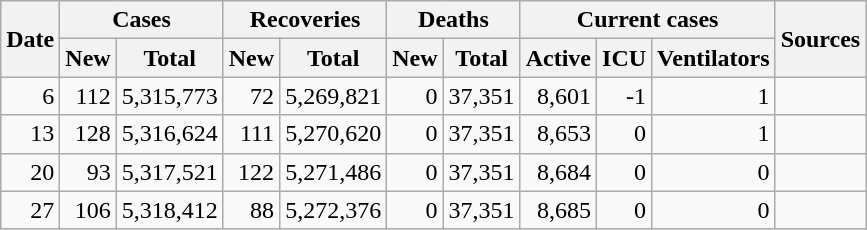<table class="wikitable sortable mw-collapsible mw-collapsed sticky-header-multi sort-under" style="text-align:right;">
<tr>
<th rowspan=2>Date</th>
<th colspan=2>Cases</th>
<th colspan=2>Recoveries</th>
<th colspan=2>Deaths</th>
<th colspan=3>Current cases</th>
<th rowspan=2 class="unsortable">Sources</th>
</tr>
<tr>
<th>New</th>
<th>Total</th>
<th>New</th>
<th>Total</th>
<th>New</th>
<th>Total</th>
<th>Active</th>
<th>ICU</th>
<th>Ventilators</th>
</tr>
<tr>
<td>6</td>
<td>112</td>
<td>5,315,773</td>
<td>72</td>
<td>5,269,821</td>
<td>0</td>
<td>37,351</td>
<td>8,601</td>
<td>-1</td>
<td>1</td>
<td></td>
</tr>
<tr>
<td>13</td>
<td>128</td>
<td>5,316,624</td>
<td>111</td>
<td>5,270,620</td>
<td>0</td>
<td>37,351</td>
<td>8,653</td>
<td>0</td>
<td>1</td>
<td></td>
</tr>
<tr>
<td>20</td>
<td>93</td>
<td>5,317,521</td>
<td>122</td>
<td>5,271,486</td>
<td>0</td>
<td>37,351</td>
<td>8,684</td>
<td>0</td>
<td>0</td>
<td></td>
</tr>
<tr>
<td>27</td>
<td>106</td>
<td>5,318,412</td>
<td>88</td>
<td>5,272,376</td>
<td>0</td>
<td>37,351</td>
<td>8,685</td>
<td>0</td>
<td>0</td>
<td></td>
</tr>
</table>
